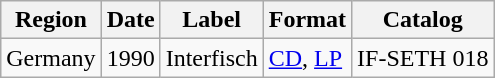<table class="wikitable">
<tr>
<th>Region</th>
<th>Date</th>
<th>Label</th>
<th>Format</th>
<th>Catalog</th>
</tr>
<tr>
<td>Germany</td>
<td>1990</td>
<td>Interfisch</td>
<td><a href='#'>CD</a>, <a href='#'>LP</a></td>
<td>IF-SETH 018</td>
</tr>
</table>
